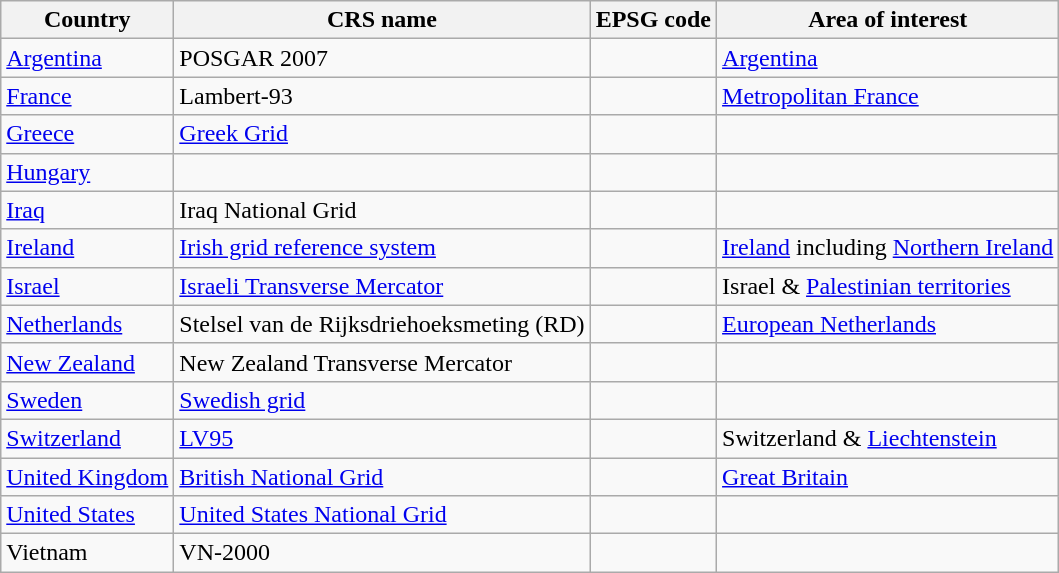<table class="wikitable sortable">
<tr>
<th>Country</th>
<th>CRS name</th>
<th>EPSG code</th>
<th>Area of interest</th>
</tr>
<tr>
<td><a href='#'>Argentina</a></td>
<td>POSGAR 2007</td>
<td></td>
<td><a href='#'>Argentina</a></td>
</tr>
<tr>
<td><a href='#'>France</a></td>
<td>Lambert-93</td>
<td></td>
<td><a href='#'>Metropolitan France</a></td>
</tr>
<tr>
<td><a href='#'>Greece</a></td>
<td><a href='#'>Greek Grid</a></td>
<td></td>
<td></td>
</tr>
<tr>
<td><a href='#'>Hungary</a></td>
<td></td>
<td></td>
<td></td>
</tr>
<tr>
<td><a href='#'>Iraq</a></td>
<td>Iraq National Grid</td>
<td></td>
<td></td>
</tr>
<tr>
<td><a href='#'>Ireland</a></td>
<td><a href='#'>Irish grid reference system</a></td>
<td></td>
<td><a href='#'>Ireland</a> including <a href='#'>Northern Ireland</a></td>
</tr>
<tr>
<td><a href='#'>Israel</a></td>
<td><a href='#'>Israeli Transverse Mercator</a></td>
<td></td>
<td>Israel & <a href='#'>Palestinian territories</a></td>
</tr>
<tr>
<td><a href='#'>Netherlands</a></td>
<td>Stelsel van de Rijksdriehoeksmeting (RD)</td>
<td></td>
<td><a href='#'>European Netherlands</a></td>
</tr>
<tr>
<td><a href='#'>New Zealand</a></td>
<td>New Zealand Transverse Mercator</td>
<td></td>
<td></td>
</tr>
<tr>
<td><a href='#'>Sweden</a></td>
<td><a href='#'>Swedish grid</a></td>
<td></td>
<td></td>
</tr>
<tr>
<td><a href='#'>Switzerland</a></td>
<td><a href='#'>LV95</a></td>
<td></td>
<td>Switzerland & <a href='#'>Liechtenstein</a></td>
</tr>
<tr>
<td><a href='#'>United Kingdom</a></td>
<td><a href='#'>British National Grid</a></td>
<td></td>
<td><a href='#'>Great Britain</a></td>
</tr>
<tr>
<td><a href='#'>United States</a></td>
<td><a href='#'>United States National Grid</a></td>
<td></td>
<td></td>
</tr>
<tr>
<td>Vietnam</td>
<td>VN-2000</td>
<td></td>
<td></td>
</tr>
</table>
